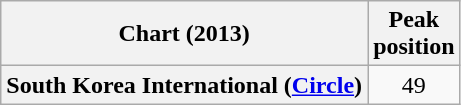<table class="wikitable sortable plainrowheaders" style="text-align:center">
<tr>
<th scope="col">Chart (2013)</th>
<th scope="col">Peak<br>position</th>
</tr>
<tr>
<th scope="row">South Korea International (<a href='#'>Circle</a>)</th>
<td align="center">49</td>
</tr>
</table>
